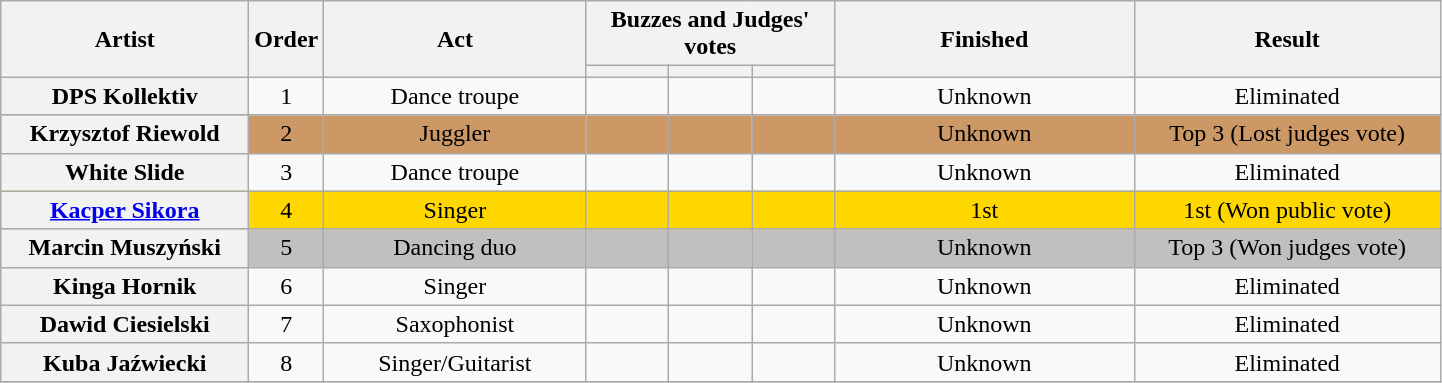<table class="wikitable plainrowheaders sortable" style="text-align:center" width="76%;">
<tr>
<th scope="col" rowspan="2" class="unsortable" style="width:17em;">Artist</th>
<th scope="col" rowspan="2" style="width:1em;">Order</th>
<th scope="col" rowspan="2" class="unsortable" style="width:16em;">Act</th>
<th colspan="3">Buzzes and Judges' votes</th>
<th scope="col" rowspan="2" style="width:23em;">Finished</th>
<th scope="col" rowspan="2" style="width:23em;">Result</th>
</tr>
<tr>
<th scope="col" class="unsortable" style="width:6em;"></th>
<th scope="col" class="unsortable" style="width:6em;"></th>
<th scope="col" class="unsortable" style="width:6em;"></th>
</tr>
<tr>
<th scope="row">DPS Kollektiv</th>
<td>1</td>
<td>Dance troupe</td>
<td></td>
<td></td>
<td></td>
<td>Unknown</td>
<td>Eliminated</td>
</tr>
<tr style="background:#c96;">
<th scope="row">Krzysztof Riewold</th>
<td>2</td>
<td>Juggler</td>
<td></td>
<td></td>
<td></td>
<td>Unknown</td>
<td>Top 3 (Lost judges vote)</td>
</tr>
<tr>
<th scope="row">White Slide</th>
<td>3</td>
<td>Dance troupe</td>
<td></td>
<td></td>
<td></td>
<td>Unknown</td>
<td>Eliminated</td>
</tr>
<tr style="background:gold;">
<th scope="row"><a href='#'>Kacper Sikora</a></th>
<td>4</td>
<td>Singer</td>
<td></td>
<td></td>
<td></td>
<td>1st</td>
<td>1st (Won public vote)</td>
</tr>
<tr style="background:silver;">
<th scope="row">Marcin Muszyński</th>
<td>5</td>
<td>Dancing duo</td>
<td></td>
<td></td>
<td></td>
<td>Unknown</td>
<td>Top 3 (Won judges vote)</td>
</tr>
<tr>
<th scope="row">Kinga Hornik</th>
<td>6</td>
<td>Singer</td>
<td></td>
<td></td>
<td></td>
<td>Unknown</td>
<td>Eliminated</td>
</tr>
<tr>
<th scope="row">Dawid Ciesielski</th>
<td>7</td>
<td>Saxophonist</td>
<td></td>
<td></td>
<td></td>
<td>Unknown</td>
<td>Eliminated</td>
</tr>
<tr>
<th scope="row">Kuba Jaźwiecki</th>
<td>8</td>
<td>Singer/Guitarist</td>
<td></td>
<td></td>
<td></td>
<td>Unknown</td>
<td>Eliminated</td>
</tr>
<tr>
</tr>
</table>
